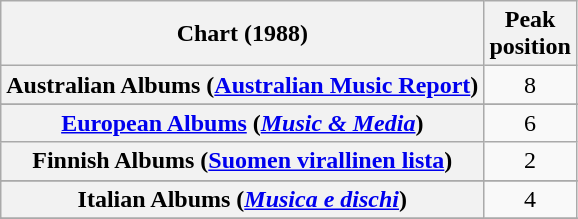<table class="wikitable sortable plainrowheaders" style="text-align:center">
<tr>
<th scope="col">Chart (1988)</th>
<th scope="col">Peak<br>position</th>
</tr>
<tr>
<th scope="row">Australian Albums (<a href='#'>Australian Music Report</a>)</th>
<td>8</td>
</tr>
<tr>
</tr>
<tr>
</tr>
<tr>
</tr>
<tr>
<th scope="row"><a href='#'>European Albums</a> (<em><a href='#'>Music & Media</a></em>)</th>
<td>6</td>
</tr>
<tr>
<th scope="row">Finnish Albums (<a href='#'>Suomen virallinen lista</a>)</th>
<td>2</td>
</tr>
<tr>
</tr>
<tr>
<th scope="row">Italian Albums (<em><a href='#'>Musica e dischi</a></em>)</th>
<td>4</td>
</tr>
<tr>
</tr>
<tr>
</tr>
<tr>
</tr>
<tr>
</tr>
<tr>
</tr>
<tr>
</tr>
</table>
